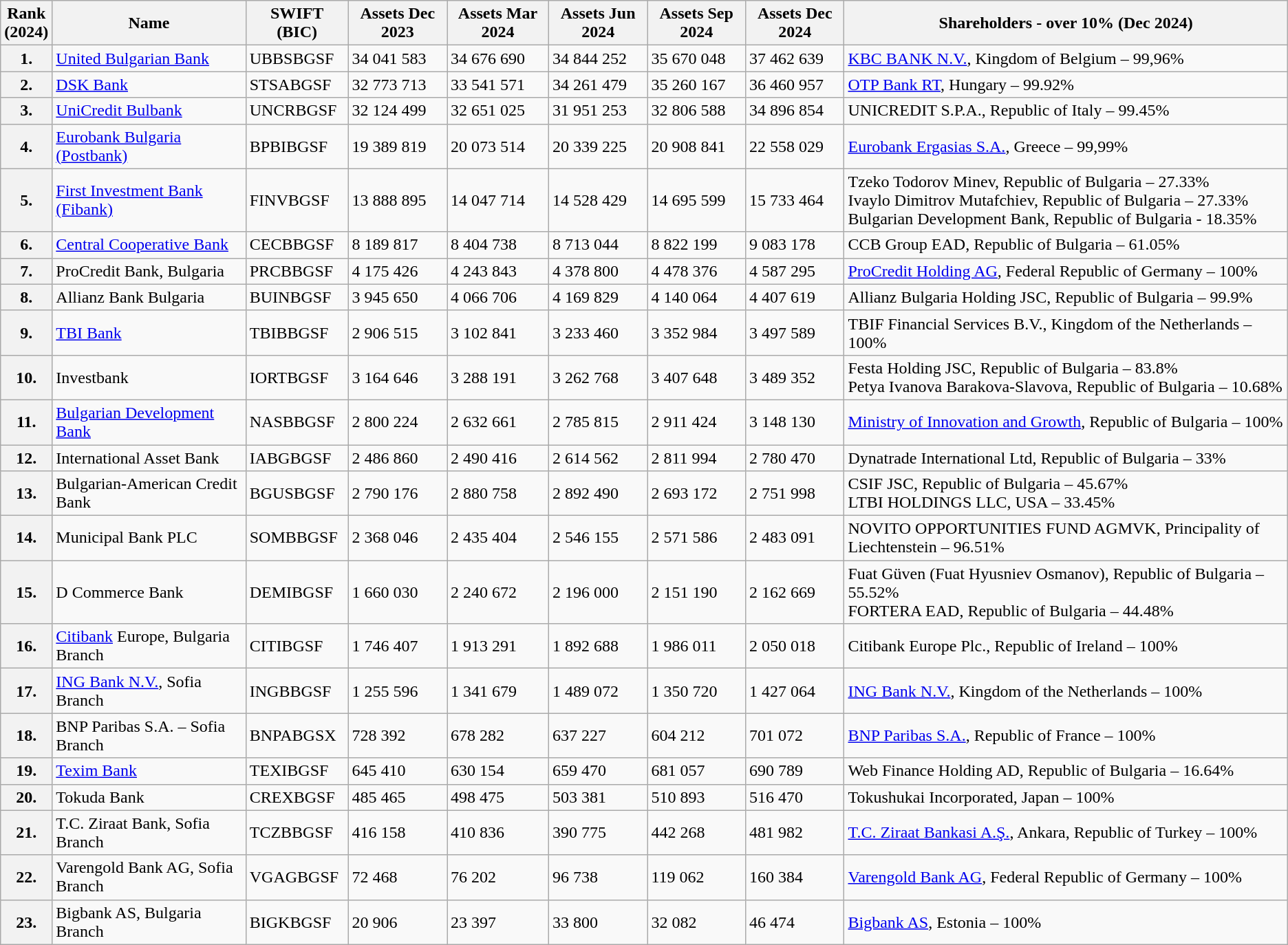<table class="wikitable">
<tr>
<th>Rank<br>(2024)</th>
<th>Name</th>
<th>SWIFT (BIC)</th>
<th>Assets Dec 2023</th>
<th>Assets Mar 2024</th>
<th>Assets Jun 2024</th>
<th>Assets Sep 2024</th>
<th>Assets Dec 2024</th>
<th>Shareholders - over 10% (Dec 2024)</th>
</tr>
<tr>
<th>1.</th>
<td><a href='#'>United Bulgarian Bank</a></td>
<td>UBBSBGSF</td>
<td>34 041 583</td>
<td>34 676 690</td>
<td>34 844 252</td>
<td>35 670 048</td>
<td>37 462 639</td>
<td><a href='#'>KBC BANK N.V.</a>,  Kingdom of Belgium – 99,96%</td>
</tr>
<tr>
<th>2.</th>
<td><a href='#'>DSK Bank</a></td>
<td>STSABGSF</td>
<td>32 773 713</td>
<td>33 541 571</td>
<td>34 261 479</td>
<td>35 260 167</td>
<td>36 460 957</td>
<td><a href='#'>OTP Bank RT</a>,  Hungary – 99.92%</td>
</tr>
<tr>
<th>3.</th>
<td><a href='#'>UniCredit Bulbank</a></td>
<td>UNCRBGSF</td>
<td>32 124 499</td>
<td>32 651 025</td>
<td>31 951 253</td>
<td>32 806 588</td>
<td>34 896 854</td>
<td>UNICREDIT S.P.A.,  Republic of Italy – 99.45%</td>
</tr>
<tr>
<th>4.</th>
<td><a href='#'>Eurobank Bulgaria (Postbank)</a></td>
<td>BPBIBGSF</td>
<td>19 389 819</td>
<td>20 073 514</td>
<td>20 339 225</td>
<td>20 908 841</td>
<td>22 558 029</td>
<td><a href='#'>Eurobank Ergasias S.A.</a>,  Greece – 99,99%</td>
</tr>
<tr>
<th>5.</th>
<td><a href='#'>First Investment Bank (Fibank)</a></td>
<td>FINVBGSF</td>
<td>13 888 895</td>
<td>14 047 714</td>
<td>14 528 429</td>
<td>14 695 599</td>
<td>15 733 464</td>
<td>Tzeko Todorov Minev,  Republic of Bulgaria – 27.33%<br>Ivaylo Dimitrov Mutafchiev,  Republic of Bulgaria – 27.33%<br>Bulgarian Development Bank,  Republic of Bulgaria - 18.35%</td>
</tr>
<tr>
<th>6.</th>
<td><a href='#'>Central Cooperative Bank</a></td>
<td>CECBBGSF</td>
<td>8 189 817</td>
<td>8 404 738</td>
<td>8 713 044</td>
<td>8 822 199</td>
<td>9 083 178</td>
<td>CCB Group EAD,  Republic of Bulgaria – 61.05%</td>
</tr>
<tr>
<th>7.</th>
<td>ProCredit Bank, Bulgaria</td>
<td>PRCBBGSF</td>
<td>4 175 426</td>
<td>4 243 843</td>
<td>4 378 800</td>
<td>4 478 376</td>
<td>4 587 295</td>
<td><a href='#'>ProCredit Holding AG</a>,  Federal Republic of Germany – 100%</td>
</tr>
<tr>
<th>8.</th>
<td>Allianz Bank Bulgaria</td>
<td>BUINBGSF</td>
<td>3 945 650</td>
<td>4 066 706</td>
<td>4 169 829</td>
<td>4 140 064</td>
<td>4 407 619</td>
<td>Allianz Bulgaria Holding JSC,  Republic of Bulgaria – 99.9%</td>
</tr>
<tr>
<th>9.</th>
<td><a href='#'>TBI Bank</a></td>
<td>TBIBBGSF</td>
<td>2 906 515</td>
<td>3 102 841</td>
<td>3 233 460</td>
<td>3 352 984</td>
<td>3 497 589</td>
<td>TBIF Financial Services B.V.,  Kingdom of the Netherlands – 100%</td>
</tr>
<tr>
<th>10.</th>
<td>Investbank</td>
<td>IORTBGSF</td>
<td>3 164 646</td>
<td>3 288 191</td>
<td>3 262 768</td>
<td>3 407 648</td>
<td>3 489 352</td>
<td>Festa Holding JSC,  Republic of Bulgaria – 83.8%<br>Petya Ivanova Barakova-Slavova,  Republic of Bulgaria – 10.68%</td>
</tr>
<tr>
<th>11.</th>
<td><a href='#'>Bulgarian Development Bank</a></td>
<td>NASBBGSF</td>
<td>2 800 224</td>
<td>2 632 661</td>
<td>2 785 815</td>
<td>2 911 424</td>
<td>3 148 130</td>
<td><a href='#'>Ministry of Innovation and Growth</a>,  Republic of Bulgaria – 100%</td>
</tr>
<tr>
<th>12.</th>
<td>International Asset Bank</td>
<td>IABGBGSF</td>
<td>2 486 860</td>
<td>2 490 416</td>
<td>2 614 562</td>
<td>2 811 994</td>
<td>2 780 470</td>
<td>Dynatrade International Ltd,  Republic of Bulgaria – 33%</td>
</tr>
<tr>
<th>13.</th>
<td>Bulgarian-American Credit Bank</td>
<td>BGUSBGSF</td>
<td>2 790 176</td>
<td>2 880 758</td>
<td>2 892 490</td>
<td>2 693 172</td>
<td>2 751 998</td>
<td>CSIF JSC,  Republic of Bulgaria – 45.67%<br>LTBI HOLDINGS LLC,  USA – 33.45%</td>
</tr>
<tr>
<th>14.</th>
<td>Municipal Bank PLC</td>
<td>SOMBBGSF</td>
<td>2 368 046</td>
<td>2 435 404</td>
<td>2 546 155</td>
<td>2 571 586</td>
<td>2 483 091</td>
<td>NOVITO OPPORTUNITIES FUND AGMVK,  Principality of Liechtenstein – 96.51%</td>
</tr>
<tr>
<th>15.</th>
<td>D Commerce Bank</td>
<td>DEMIBGSF</td>
<td>1 660 030</td>
<td>2 240 672</td>
<td>2 196 000</td>
<td>2 151 190</td>
<td>2 162 669</td>
<td>Fuat Güven (Fuat Hyusniev Osmanov),  Republic of Bulgaria – 55.52%<br>FORTERA EAD,  Republic of Bulgaria – 44.48%</td>
</tr>
<tr>
<th>16.</th>
<td><a href='#'>Citibank</a> Europe, Bulgaria Branch</td>
<td>CITIBGSF</td>
<td>1 746 407</td>
<td>1 913 291</td>
<td>1 892 688</td>
<td>1 986 011</td>
<td>2 050 018</td>
<td>Citibank Europe Plc.,  Republic of Ireland – 100%</td>
</tr>
<tr>
<th>17.</th>
<td><a href='#'>ING Bank N.V.</a>, Sofia Branch</td>
<td>INGBBGSF</td>
<td>1 255 596</td>
<td>1 341 679</td>
<td>1 489 072</td>
<td>1 350 720</td>
<td>1 427 064</td>
<td><a href='#'>ING Bank N.V.</a>,  Kingdom of the Netherlands – 100%</td>
</tr>
<tr>
<th>18.</th>
<td>BNP Paribas S.A. – Sofia Branch</td>
<td>BNPABGSX</td>
<td>728 392</td>
<td>678 282</td>
<td>637 227</td>
<td>604 212</td>
<td>701 072</td>
<td><a href='#'>BNP Paribas S.A.</a>,  Republic of France – 100%</td>
</tr>
<tr>
<th>19.</th>
<td><a href='#'>Texim Bank</a></td>
<td>TEXIBGSF</td>
<td>645 410</td>
<td>630 154</td>
<td>659 470</td>
<td>681 057</td>
<td>690 789</td>
<td>Web Finance Holding AD,  Republic of Bulgaria – 16.64%</td>
</tr>
<tr>
<th>20.</th>
<td>Tokuda Bank</td>
<td>CREXBGSF</td>
<td>485 465</td>
<td>498 475</td>
<td>503 381</td>
<td>510 893</td>
<td>516 470</td>
<td>Tokushukai Incorporated,  Japan – 100%</td>
</tr>
<tr>
<th>21.</th>
<td>T.C. Ziraat Bank, Sofia Branch</td>
<td>TCZBBGSF</td>
<td>416 158</td>
<td>410 836</td>
<td>390 775</td>
<td>442 268</td>
<td>481 982</td>
<td><a href='#'>T.C. Ziraat Bankasi A.Ş.</a>, Ankara,  Republic of Turkey – 100%</td>
</tr>
<tr>
<th>22.</th>
<td>Varengold Bank AG, Sofia Branch</td>
<td>VGAGBGSF</td>
<td>72 468</td>
<td>76 202</td>
<td>96 738</td>
<td>119 062</td>
<td>160 384</td>
<td><a href='#'>Varengold Bank AG</a>,  Federal Republic of Germany – 100%</td>
</tr>
<tr>
<th>23.</th>
<td>Bigbank AS, Bulgaria Branch</td>
<td>BIGKBGSF</td>
<td>20 906</td>
<td>23 397</td>
<td>33 800</td>
<td>32 082</td>
<td>46 474</td>
<td><a href='#'>Bigbank AS</a>,  Estonia – 100%</td>
</tr>
</table>
